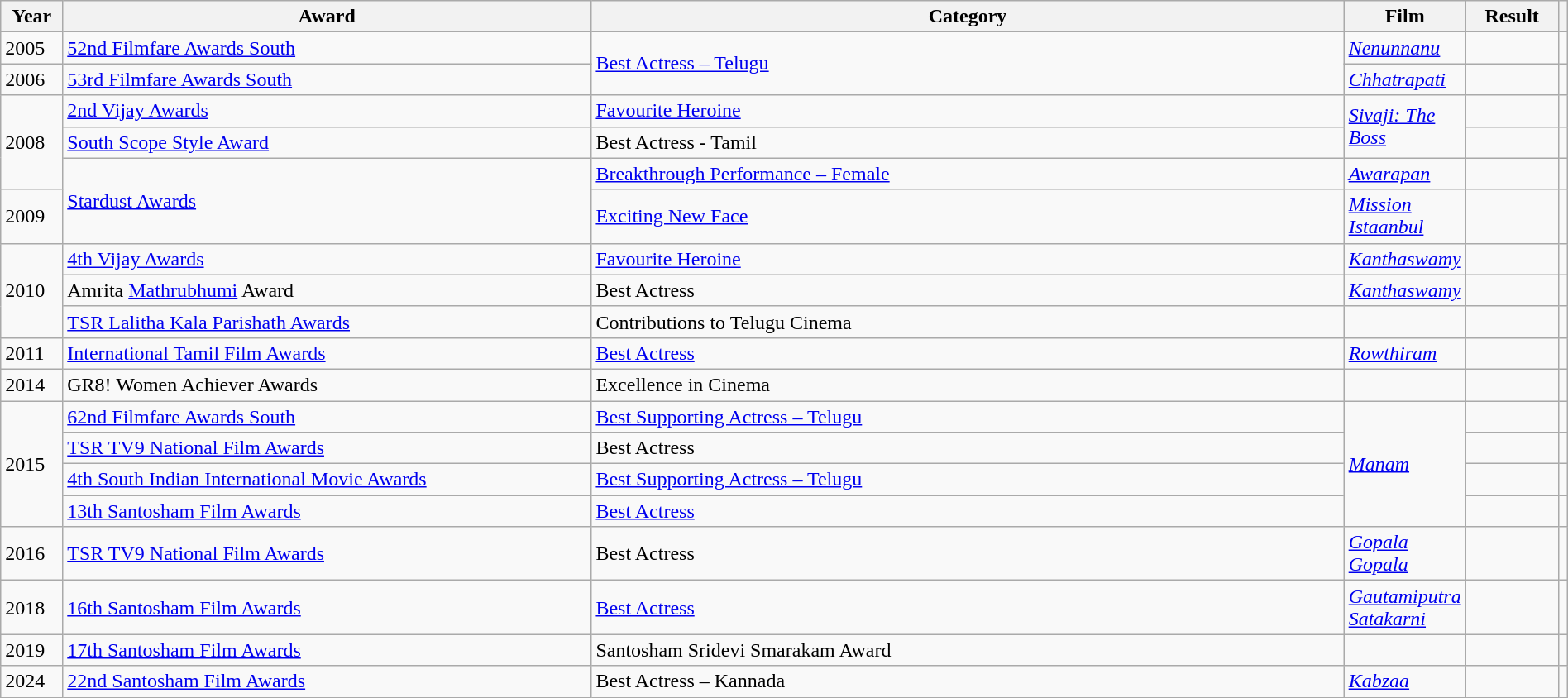<table class="wikitable" style="width:100%;">
<tr>
<th scope="col" style="width:4%;">Year</th>
<th scope="col" style="width:35%;">Award</th>
<th scope="col" style="width:50%;">Category</th>
<th scope="col" style="width:5%;">Film</th>
<th scope="col" style="width:6%;">Result</th>
<th scope="col" style="width:5%;"></th>
</tr>
<tr>
<td>2005</td>
<td><a href='#'>52nd Filmfare Awards South</a></td>
<td rowspan="2"><a href='#'>Best Actress – Telugu</a></td>
<td><em><a href='#'>Nenunnanu</a></em></td>
<td></td>
<td></td>
</tr>
<tr>
<td>2006</td>
<td><a href='#'>53rd Filmfare Awards South</a></td>
<td><em><a href='#'>Chhatrapati</a></em></td>
<td></td>
<td></td>
</tr>
<tr>
<td rowspan="3">2008</td>
<td><a href='#'>2nd Vijay Awards</a></td>
<td><a href='#'>Favourite Heroine</a></td>
<td rowspan="2"><em><a href='#'>Sivaji: The Boss</a></em></td>
<td></td>
<td></td>
</tr>
<tr>
<td><a href='#'>South Scope Style Award</a></td>
<td>Best Actress - Tamil</td>
<td></td>
<td></td>
</tr>
<tr>
<td rowspan="2"><a href='#'>Stardust Awards</a></td>
<td><a href='#'>Breakthrough Performance – Female</a></td>
<td><em><a href='#'>Awarapan</a></em></td>
<td></td>
<td></td>
</tr>
<tr>
<td>2009</td>
<td><a href='#'>Exciting New Face</a></td>
<td><em><a href='#'>Mission Istaanbul</a></em></td>
<td></td>
<td></td>
</tr>
<tr>
<td rowspan="3">2010</td>
<td><a href='#'>4th Vijay Awards</a></td>
<td><a href='#'>Favourite Heroine</a></td>
<td><em><a href='#'>Kanthaswamy</a></em></td>
<td></td>
<td></td>
</tr>
<tr>
<td>Amrita <a href='#'>Mathrubhumi</a> Award</td>
<td>Best Actress</td>
<td><em><a href='#'>Kanthaswamy</a></em></td>
<td></td>
<td></td>
</tr>
<tr>
<td><a href='#'>TSR Lalitha Kala Parishath Awards</a></td>
<td>Contributions to Telugu Cinema</td>
<td></td>
<td></td>
<td></td>
</tr>
<tr>
<td>2011</td>
<td><a href='#'>International Tamil Film Awards</a></td>
<td><a href='#'>Best Actress</a></td>
<td><em><a href='#'>Rowthiram</a></em></td>
<td></td>
<td></td>
</tr>
<tr>
<td>2014</td>
<td>GR8! Women Achiever Awards</td>
<td>Excellence in Cinema</td>
<td></td>
<td></td>
<td></td>
</tr>
<tr>
<td rowspan="4">2015</td>
<td><a href='#'>62nd Filmfare Awards South</a></td>
<td><a href='#'>Best Supporting Actress – Telugu</a></td>
<td rowspan="4"><em><a href='#'>Manam</a></em></td>
<td></td>
<td></td>
</tr>
<tr>
<td><a href='#'>TSR TV9 National Film Awards</a></td>
<td>Best Actress</td>
<td></td>
<td></td>
</tr>
<tr>
<td><a href='#'>4th South Indian International Movie Awards</a></td>
<td><a href='#'>Best Supporting Actress – Telugu</a></td>
<td></td>
<td></td>
</tr>
<tr>
<td><a href='#'>13th Santosham Film Awards</a></td>
<td><a href='#'>Best Actress</a></td>
<td></td>
<td></td>
</tr>
<tr>
<td>2016</td>
<td><a href='#'>TSR TV9 National Film Awards</a></td>
<td>Best Actress</td>
<td><em><a href='#'>Gopala Gopala</a></em></td>
<td></td>
<td></td>
</tr>
<tr>
<td>2018</td>
<td><a href='#'>16th Santosham Film Awards</a></td>
<td><a href='#'>Best Actress</a></td>
<td><em><a href='#'>Gautamiputra Satakarni</a></em></td>
<td></td>
<td></td>
</tr>
<tr>
<td>2019</td>
<td><a href='#'>17th Santosham Film Awards</a></td>
<td>Santosham Sridevi Smarakam Award</td>
<td></td>
<td></td>
<td></td>
</tr>
<tr>
<td>2024</td>
<td><a href='#'>22nd Santosham Film Awards</a></td>
<td>Best Actress – Kannada</td>
<td><em><a href='#'>Kabzaa</a></em></td>
<td></td>
<td></td>
</tr>
</table>
